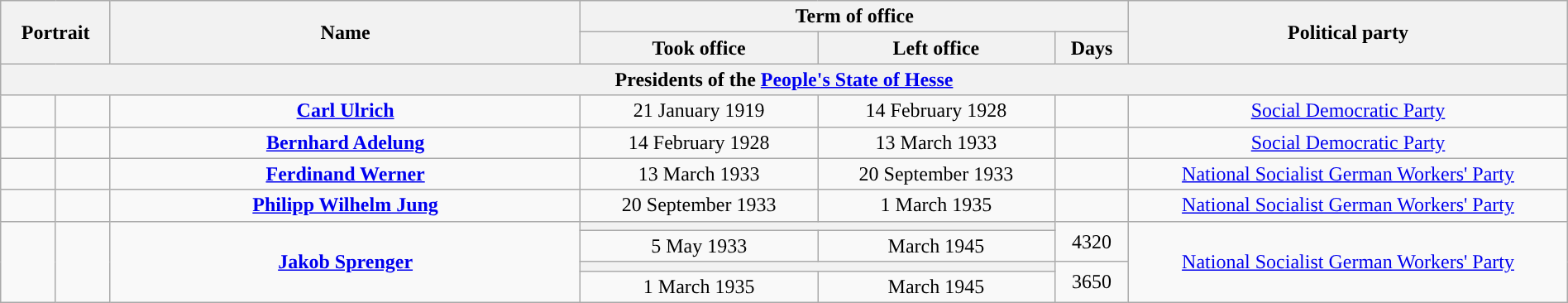<table class="wikitable" style="text-align:center; width:100%; border:1px #AAAAFF solid">
<tr>
<th width=80px rowspan=2 colspan=2>Portrait</th>
<th width=30% rowspan=2>Name<br></th>
<th width=35% colspan=3>Term of office</th>
<th width=28% rowspan=2>Political party</th>
</tr>
<tr>
<th>Took office</th>
<th>Left office</th>
<th>Days</th>
</tr>
<tr>
<th colspan="7">Presidents of the <a href='#'>People's State of Hesse</a></th>
</tr>
<tr>
<td style="background:"></td>
<td></td>
<td><strong><a href='#'>Carl Ulrich</a></strong><br></td>
<td>21 January 1919</td>
<td>14 February 1928</td>
<td></td>
<td><a href='#'>Social Democratic Party</a></td>
</tr>
<tr>
<td style="background:"></td>
<td></td>
<td><strong><a href='#'>Bernhard Adelung</a></strong><br></td>
<td>14 February 1928</td>
<td>13 March 1933</td>
<td></td>
<td><a href='#'>Social Democratic Party</a></td>
</tr>
<tr>
<td style="background:"></td>
<td></td>
<td><strong><a href='#'>Ferdinand Werner</a></strong><br></td>
<td>13 March 1933</td>
<td>20 September 1933</td>
<td></td>
<td><a href='#'>National Socialist German Workers' Party</a></td>
</tr>
<tr>
<td style="background:"></td>
<td></td>
<td><strong><a href='#'>Philipp Wilhelm Jung</a></strong><br></td>
<td>20 September 1933</td>
<td>1 March 1935</td>
<td></td>
<td><a href='#'>National Socialist German Workers' Party</a></td>
</tr>
<tr>
<td rowspan="4" style="background:"></td>
<td rowspan="4"></td>
<td rowspan="4"><strong><a href='#'>Jakob Sprenger</a></strong><br></td>
<th colspan="2"></th>
<td rowspan="2"> 4320</td>
<td rowspan="4"><a href='#'>National Socialist German Workers' Party</a></td>
</tr>
<tr>
<td>5 May 1933</td>
<td>March 1945</td>
</tr>
<tr>
<th colspan="2"></th>
<td rowspan="2"> 3650</td>
</tr>
<tr>
<td>1 March 1935</td>
<td>March 1945</td>
</tr>
</table>
